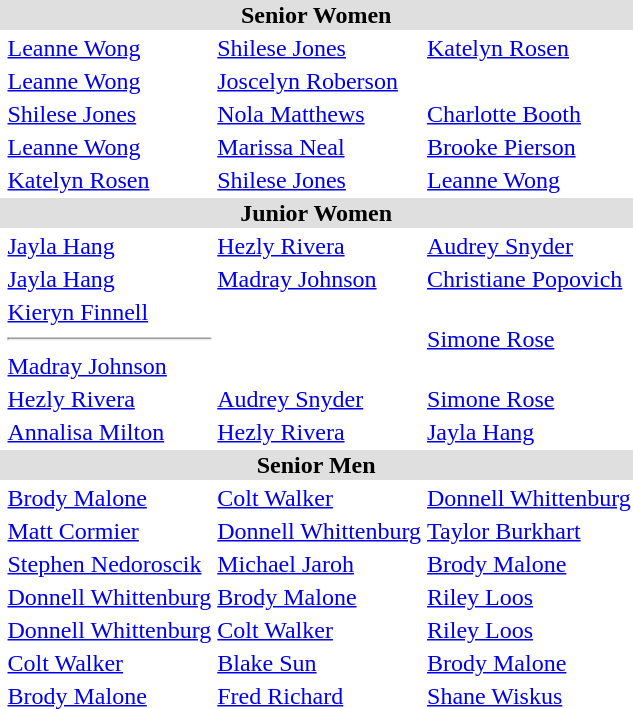<table>
<tr bgcolor="DFDFDF">
<td colspan="5" align="center"><strong>Senior Women</strong></td>
</tr>
<tr>
<th scope=row style="text-align:left"></th>
<td><a href='#'>Leanne Wong</a></td>
<td><a href='#'>Shilese Jones</a></td>
<td><a href='#'>Katelyn Rosen</a></td>
</tr>
<tr>
<th scope=row style="text-align:left"></th>
<td><a href='#'>Leanne Wong</a></td>
<td><a href='#'>Joscelyn Roberson</a></td>
<td></td>
</tr>
<tr>
<th scope=row style="text-align:left"></th>
<td><a href='#'>Shilese Jones</a></td>
<td><a href='#'>Nola Matthews</a></td>
<td><a href='#'>Charlotte Booth</a></td>
</tr>
<tr>
<th scope=row style="text-align:left"></th>
<td><a href='#'>Leanne Wong</a></td>
<td><a href='#'>Marissa Neal</a></td>
<td><a href='#'>Brooke Pierson</a></td>
</tr>
<tr>
<th scope=row style="text-align:left"></th>
<td><a href='#'>Katelyn Rosen</a></td>
<td><a href='#'>Shilese Jones</a></td>
<td><a href='#'>Leanne Wong</a></td>
</tr>
<tr bgcolor="DFDFDF">
<td colspan="5" align="center"><strong>Junior Women</strong></td>
</tr>
<tr>
<th scope=row style="text-align:left"></th>
<td><a href='#'>Jayla Hang</a></td>
<td><a href='#'>Hezly Rivera</a></td>
<td><a href='#'>Audrey Snyder</a></td>
</tr>
<tr>
<th scope=row style="text-align:left"></th>
<td><a href='#'>Jayla Hang</a></td>
<td><a href='#'>Madray Johnson</a></td>
<td><a href='#'>Christiane Popovich</a></td>
</tr>
<tr>
<th scope=row style="text-align:left"></th>
<td><a href='#'>Kieryn Finnell</a><hr><a href='#'>Madray Johnson</a></td>
<td></td>
<td><a href='#'>Simone Rose</a></td>
</tr>
<tr>
<th scope=row style="text-align:left"></th>
<td><a href='#'>Hezly Rivera</a></td>
<td><a href='#'>Audrey Snyder</a></td>
<td><a href='#'>Simone Rose</a></td>
</tr>
<tr>
<th scope=row style="text-align:left"></th>
<td><a href='#'>Annalisa Milton</a></td>
<td><a href='#'>Hezly Rivera</a></td>
<td><a href='#'>Jayla Hang</a></td>
</tr>
<tr style="background:#dfdfdf;">
<td colspan="4" style="text-align:center;"><strong>Senior Men</strong></td>
</tr>
<tr>
<th scope=row style="text-align:left"></th>
<td><a href='#'>Brody Malone</a></td>
<td><a href='#'>Colt Walker</a></td>
<td><a href='#'>Donnell Whittenburg</a></td>
</tr>
<tr>
<th scope=row style="text-align:left"></th>
<td><a href='#'>Matt Cormier</a></td>
<td><a href='#'>Donnell Whittenburg</a></td>
<td><a href='#'>Taylor Burkhart</a></td>
</tr>
<tr>
<th scope=row style="text-align:left"></th>
<td><a href='#'>Stephen Nedoroscik</a></td>
<td><a href='#'>Michael Jaroh</a></td>
<td><a href='#'>Brody Malone</a></td>
</tr>
<tr>
<th scope=row style="text-align:left"></th>
<td><a href='#'>Donnell Whittenburg</a></td>
<td><a href='#'>Brody Malone</a></td>
<td><a href='#'>Riley Loos</a></td>
</tr>
<tr>
<th scope=row style="text-align:left"></th>
<td><a href='#'>Donnell Whittenburg</a></td>
<td><a href='#'>Colt Walker</a></td>
<td><a href='#'>Riley Loos</a></td>
</tr>
<tr>
<th scope=row style="text-align:left"></th>
<td><a href='#'>Colt Walker</a></td>
<td><a href='#'>Blake Sun</a></td>
<td><a href='#'>Brody Malone</a></td>
</tr>
<tr>
<th scope=row style="text-align:left"></th>
<td><a href='#'>Brody Malone</a></td>
<td><a href='#'>Fred Richard</a></td>
<td><a href='#'>Shane Wiskus</a></td>
</tr>
</table>
